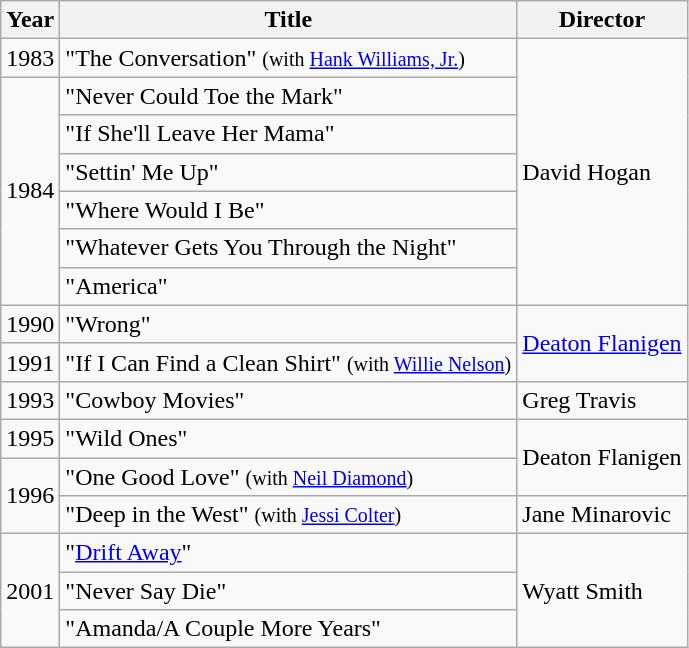<table class="wikitable">
<tr>
<th>Year</th>
<th>Title</th>
<th>Director</th>
</tr>
<tr>
<td>1983</td>
<td>"The Conversation" <small>(with <a href='#'>Hank Williams, Jr.</a>)</small></td>
<td rowspan="7">David Hogan</td>
</tr>
<tr>
<td rowspan="6">1984</td>
<td>"Never Could Toe the Mark"</td>
</tr>
<tr>
<td>"If She'll Leave Her Mama"</td>
</tr>
<tr>
<td>"Settin' Me Up"</td>
</tr>
<tr>
<td>"Where Would I Be"</td>
</tr>
<tr>
<td>"Whatever Gets You Through the Night"</td>
</tr>
<tr>
<td>"America"</td>
</tr>
<tr>
<td>1990</td>
<td>"Wrong"</td>
<td rowspan="2"><a href='#'>Deaton Flanigen</a></td>
</tr>
<tr>
<td>1991</td>
<td>"If I Can Find a Clean Shirt" <small>(with <a href='#'>Willie Nelson</a>)</small></td>
</tr>
<tr>
<td>1993</td>
<td>"Cowboy Movies"</td>
<td>Greg Travis</td>
</tr>
<tr>
<td>1995</td>
<td>"Wild Ones"</td>
<td rowspan="2">Deaton Flanigen</td>
</tr>
<tr>
<td rowspan="2">1996</td>
<td>"One Good Love" <small>(with <a href='#'>Neil Diamond</a>)</small></td>
</tr>
<tr>
<td>"Deep in the West" <small>(with <a href='#'>Jessi Colter</a>)</small></td>
<td>Jane Minarovic</td>
</tr>
<tr>
<td rowspan="3">2001</td>
<td>"<a href='#'>Drift Away</a>"</td>
<td rowspan="3">Wyatt Smith</td>
</tr>
<tr>
<td>"Never Say Die"</td>
</tr>
<tr>
<td>"Amanda/A Couple More Years"</td>
</tr>
</table>
